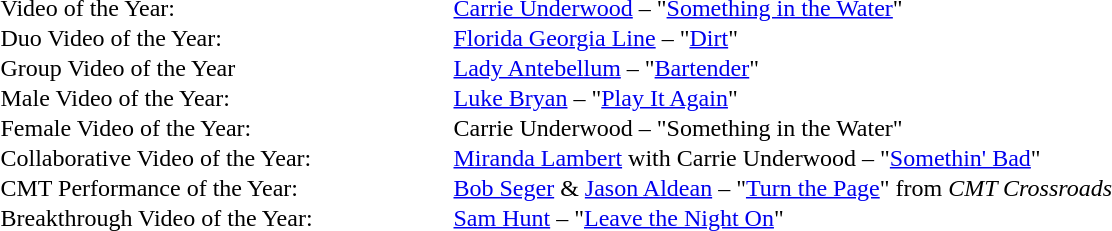<table cellspacing="0" border="0" cellpadding="1">
<tr>
<td width="300">Video of the Year:</td>
<td><a href='#'>Carrie Underwood</a> – "<a href='#'>Something in the Water</a>"</td>
</tr>
<tr>
<td>Duo Video of the Year:</td>
<td><a href='#'>Florida Georgia Line</a> – "<a href='#'>Dirt</a>"</td>
</tr>
<tr>
<td>Group Video of the Year</td>
<td><a href='#'>Lady Antebellum</a> – "<a href='#'>Bartender</a>"</td>
</tr>
<tr>
<td>Male Video of the Year:</td>
<td><a href='#'>Luke Bryan</a> – "<a href='#'>Play It Again</a>"</td>
</tr>
<tr>
<td>Female Video of the Year:</td>
<td>Carrie Underwood – "Something in the Water"</td>
</tr>
<tr>
<td>Collaborative Video of the Year:</td>
<td><a href='#'>Miranda Lambert</a> with Carrie Underwood – "<a href='#'>Somethin' Bad</a>"</td>
</tr>
<tr>
<td>CMT Performance of the Year:</td>
<td><a href='#'>Bob Seger</a> & <a href='#'>Jason Aldean</a> – "<a href='#'>Turn the Page</a>" from <em>CMT Crossroads</em></td>
</tr>
<tr>
<td>Breakthrough Video of the Year:</td>
<td><a href='#'>Sam Hunt</a> – "<a href='#'>Leave the Night On</a>"</td>
</tr>
</table>
